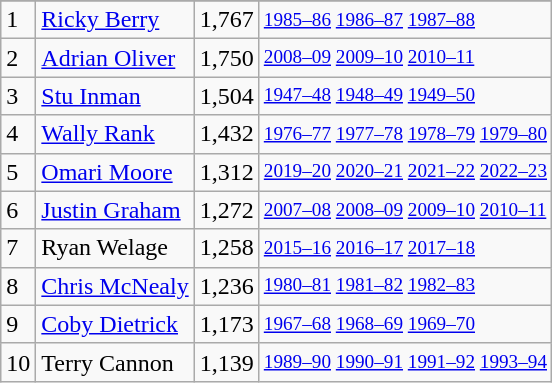<table class="wikitable">
<tr>
</tr>
<tr>
<td>1</td>
<td><a href='#'>Ricky Berry</a></td>
<td>1,767</td>
<td style="font-size:80%;"><a href='#'>1985–86</a> <a href='#'>1986–87</a> <a href='#'>1987–88</a></td>
</tr>
<tr>
<td>2</td>
<td><a href='#'>Adrian Oliver</a></td>
<td>1,750</td>
<td style="font-size:80%;"><a href='#'>2008–09</a> <a href='#'>2009–10</a> <a href='#'>2010–11</a></td>
</tr>
<tr>
<td>3</td>
<td><a href='#'>Stu Inman</a></td>
<td>1,504</td>
<td style="font-size:80%;"><a href='#'>1947–48</a> <a href='#'>1948–49</a> <a href='#'>1949–50</a></td>
</tr>
<tr>
<td>4</td>
<td><a href='#'>Wally Rank</a></td>
<td>1,432</td>
<td style="font-size:80%;"><a href='#'>1976–77</a> <a href='#'>1977–78</a> <a href='#'>1978–79</a> <a href='#'>1979–80</a></td>
</tr>
<tr>
<td>5</td>
<td><a href='#'>Omari Moore</a></td>
<td>1,312</td>
<td style="font-size:80%;"><a href='#'>2019–20</a> <a href='#'>2020–21</a> <a href='#'>2021–22</a> <a href='#'>2022–23</a></td>
</tr>
<tr>
<td>6</td>
<td><a href='#'>Justin Graham</a></td>
<td>1,272</td>
<td style="font-size:80%;"><a href='#'>2007–08</a> <a href='#'>2008–09</a> <a href='#'>2009–10</a> <a href='#'>2010–11</a></td>
</tr>
<tr>
<td>7</td>
<td>Ryan Welage</td>
<td>1,258</td>
<td style="font-size:80%;"><a href='#'>2015–16</a> <a href='#'>2016–17</a> <a href='#'>2017–18</a></td>
</tr>
<tr>
<td>8</td>
<td><a href='#'>Chris McNealy</a></td>
<td>1,236</td>
<td style="font-size:80%;"><a href='#'>1980–81</a> <a href='#'>1981–82</a> <a href='#'>1982–83</a></td>
</tr>
<tr>
<td>9</td>
<td><a href='#'>Coby Dietrick</a></td>
<td>1,173</td>
<td style="font-size:80%;"><a href='#'>1967–68</a> <a href='#'>1968–69</a> <a href='#'>1969–70</a></td>
</tr>
<tr>
<td>10</td>
<td>Terry Cannon</td>
<td>1,139</td>
<td style="font-size:80%;"><a href='#'>1989–90</a> <a href='#'>1990–91</a> <a href='#'>1991–92</a> <a href='#'>1993–94</a></td>
</tr>
</table>
